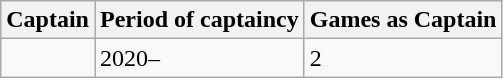<table class="wikitable sortable">
<tr>
<th>Captain</th>
<th>Period of captaincy</th>
<th>Games as Captain</th>
</tr>
<tr>
<td></td>
<td>2020–</td>
<td>2</td>
</tr>
</table>
